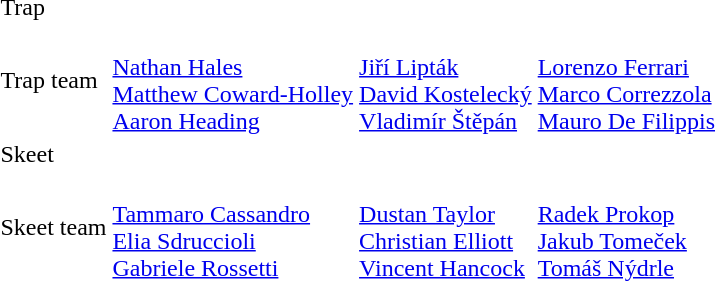<table>
<tr>
<td>Trap<br></td>
<td colspan=2></td>
<td colspan=2></td>
<td colspan=2></td>
</tr>
<tr>
<td>Trap team<br></td>
<td colspan=2><br><a href='#'>Nathan Hales</a><br><a href='#'>Matthew Coward-Holley</a><br><a href='#'>Aaron Heading</a></td>
<td colspan=2><br><a href='#'>Jiří Lipták</a><br><a href='#'>David Kostelecký</a><br><a href='#'>Vladimír Štěpán</a></td>
<td colspan=2><br><a href='#'>Lorenzo Ferrari</a><br><a href='#'>Marco Correzzola</a><br><a href='#'>Mauro De Filippis</a></td>
</tr>
<tr>
<td>Skeet<br></td>
<td colspan=2></td>
<td colspan=2></td>
<td colspan=2></td>
</tr>
<tr>
<td>Skeet team<br></td>
<td colspan=2><br><a href='#'>Tammaro Cassandro</a><br><a href='#'>Elia Sdruccioli</a><br><a href='#'>Gabriele Rossetti</a></td>
<td colspan=2><br><a href='#'>Dustan Taylor</a><br><a href='#'>Christian Elliott</a><br><a href='#'>Vincent Hancock</a></td>
<td colspan=2><br><a href='#'>Radek Prokop</a><br><a href='#'>Jakub Tomeček</a><br><a href='#'>Tomáš Nýdrle</a></td>
</tr>
</table>
